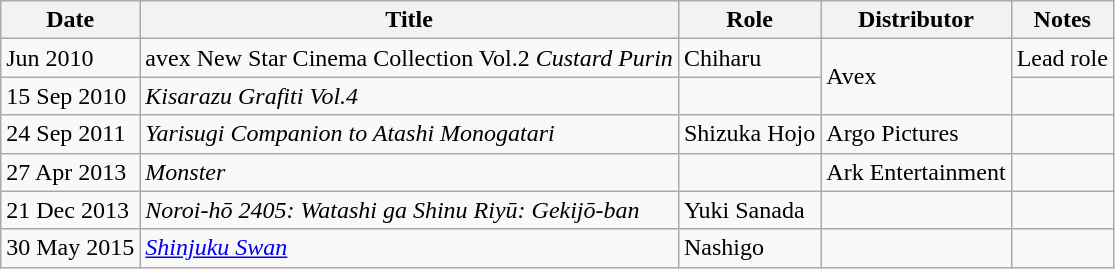<table class="wikitable">
<tr>
<th>Date</th>
<th>Title</th>
<th>Role</th>
<th>Distributor</th>
<th>Notes</th>
</tr>
<tr>
<td>Jun 2010</td>
<td>avex New Star Cinema Collection Vol.2 <em>Custard Purin</em></td>
<td>Chiharu</td>
<td rowspan="2">Avex</td>
<td>Lead role</td>
</tr>
<tr>
<td>15 Sep 2010</td>
<td><em>Kisarazu Grafiti Vol.4</em></td>
<td></td>
<td></td>
</tr>
<tr>
<td>24 Sep 2011</td>
<td><em>Yarisugi Companion to Atashi Monogatari</em></td>
<td>Shizuka Hojo</td>
<td>Argo Pictures</td>
<td></td>
</tr>
<tr>
<td>27 Apr 2013</td>
<td><em>Monster</em></td>
<td></td>
<td>Ark Entertainment</td>
<td></td>
</tr>
<tr>
<td>21 Dec 2013</td>
<td><em>Noroi-hō 2405: Watashi ga Shinu Riyū: Gekijō-ban</em></td>
<td>Yuki Sanada</td>
<td></td>
<td></td>
</tr>
<tr>
<td>30 May 2015</td>
<td><em><a href='#'>Shinjuku Swan</a></em></td>
<td>Nashigo</td>
<td></td>
<td></td>
</tr>
</table>
